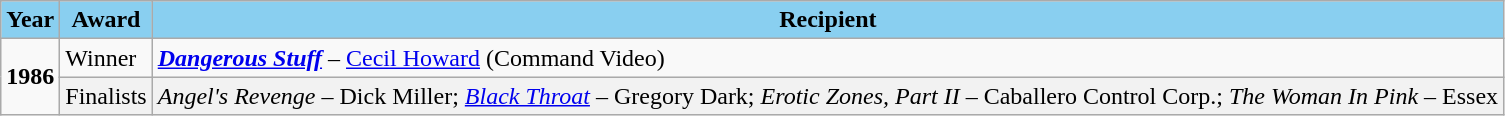<table class="wikitable">
<tr>
<th style="background:#89CFF0">Year</th>
<th style="background:#89CFF0">Award</th>
<th style="background:#89CFF0">Recipient</th>
</tr>
<tr>
<td rowspan=2><strong>1986</strong></td>
<td>Winner</td>
<td><strong><em><a href='#'>Dangerous Stuff</a></em></strong> – <a href='#'>Cecil Howard</a> (Command Video)</td>
</tr>
<tr>
<td style="background:#F2F2F2">Finalists</td>
<td style="background:#F2F2F2"><em>Angel's Revenge</em> – Dick Miller; <em><a href='#'>Black Throat</a></em> – Gregory Dark; <em>Erotic Zones, Part II</em> – Caballero Control Corp.; <em>The Woman In Pink</em> – Essex</td>
</tr>
</table>
